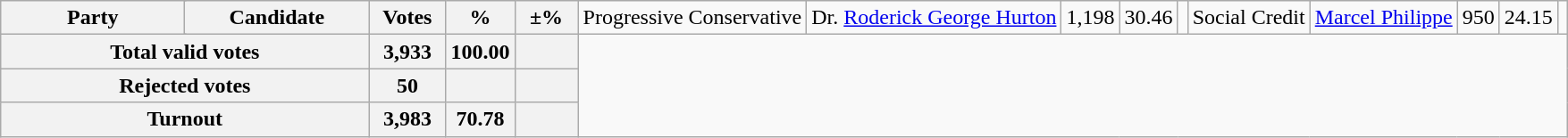<table class="wikitable">
<tr>
<th colspan=2 style="width: 130px">Party</th>
<th style="width: 130px">Candidate</th>
<th style="width: 50px">Votes</th>
<th style="width: 40px">%</th>
<th style="width: 40px">±%<br>
</th>
<td>Progressive Conservative</td>
<td>Dr. <a href='#'>Roderick George Hurton</a></td>
<td align="right">1,198</td>
<td align="right">30.46</td>
<td align="right"><br></td>
<td>Social Credit</td>
<td><a href='#'>Marcel Philippe</a></td>
<td align="right">950</td>
<td align="right">24.15</td>
<td align="right"></td>
</tr>
<tr bgcolor="white">
<th align="right" colspan=3>Total valid votes</th>
<th align="right">3,933</th>
<th align="right">100.00</th>
<th align="right"></th>
</tr>
<tr bgcolor="white">
<th align="right" colspan=3>Rejected votes</th>
<th align="right">50</th>
<th align="right"></th>
<th align="right"></th>
</tr>
<tr bgcolor="white">
<th align="right" colspan=3>Turnout</th>
<th align="right">3,983</th>
<th align="right">70.78</th>
<th align="right"></th>
</tr>
</table>
